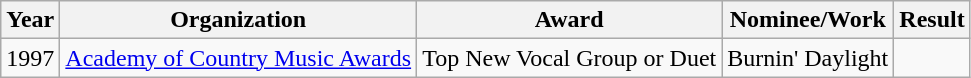<table class="wikitable">
<tr>
<th>Year</th>
<th>Organization</th>
<th>Award</th>
<th>Nominee/Work</th>
<th>Result</th>
</tr>
<tr>
<td>1997</td>
<td><a href='#'>Academy of Country Music Awards</a></td>
<td>Top New Vocal Group or Duet</td>
<td>Burnin' Daylight</td>
<td></td>
</tr>
</table>
